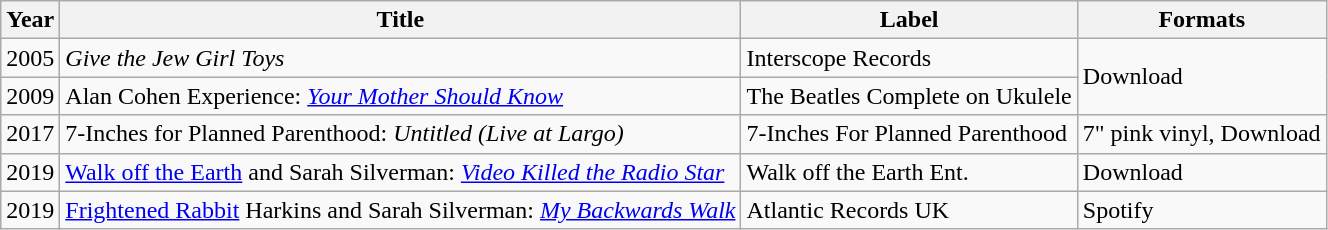<table class="wikitable">
<tr>
<th>Year</th>
<th>Title</th>
<th>Label</th>
<th>Formats</th>
</tr>
<tr>
<td>2005</td>
<td><em>Give the Jew Girl Toys</em></td>
<td>Interscope Records</td>
<td rowspan="2">Download</td>
</tr>
<tr>
<td>2009</td>
<td>Alan Cohen Experience: <em><a href='#'>Your Mother Should Know</a></em></td>
<td>The Beatles Complete on Ukulele</td>
</tr>
<tr>
<td>2017</td>
<td>7-Inches for Planned Parenthood: <em>Untitled (Live at Largo)</em></td>
<td>7-Inches For Planned Parenthood</td>
<td>7" pink vinyl, Download</td>
</tr>
<tr>
<td>2019</td>
<td><a href='#'>Walk off the Earth</a> and Sarah Silverman: <em><a href='#'>Video Killed the Radio Star</a></em></td>
<td>Walk off the Earth Ent.</td>
<td>Download</td>
</tr>
<tr>
<td>2019</td>
<td><a href='#'>Frightened Rabbit</a> Harkins and Sarah Silverman: <em><a href='#'>My Backwards Walk</a></em></td>
<td>Atlantic Records UK</td>
<td>Spotify</td>
</tr>
</table>
